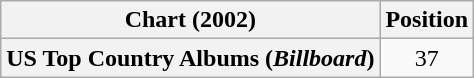<table class="wikitable plainrowheaders" style="text-align:center">
<tr>
<th scope="col">Chart (2002)</th>
<th scope="col">Position</th>
</tr>
<tr>
<th scope="row">US Top Country Albums (<em>Billboard</em>)</th>
<td>37</td>
</tr>
</table>
